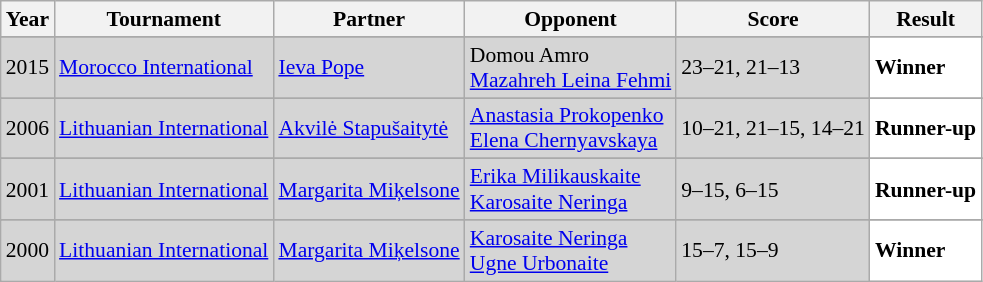<table class="sortable wikitable" style="font-size: 90%;">
<tr>
<th>Year</th>
<th>Tournament</th>
<th>Partner</th>
<th>Opponent</th>
<th>Score</th>
<th>Result</th>
</tr>
<tr>
</tr>
<tr style="background:#D5D5D5">
<td align="center">2015</td>
<td align="left"><a href='#'>Morocco International</a></td>
<td align="left"> <a href='#'>Ieva Pope</a></td>
<td align="left"> Domou Amro<br>  <a href='#'>Mazahreh Leina Fehmi</a></td>
<td align="left">23–21, 21–13</td>
<td style="text-align:left; background:white"> <strong>Winner</strong></td>
</tr>
<tr>
</tr>
<tr style="background:#D5D5D5">
<td align="center">2006</td>
<td align="left"><a href='#'>Lithuanian International</a></td>
<td align="left"> <a href='#'>Akvilė Stapušaitytė</a></td>
<td align="left"> <a href='#'>Anastasia Prokopenko</a><br>  <a href='#'>Elena Chernyavskaya</a></td>
<td align="left">10–21, 21–15, 14–21</td>
<td style="text-align:left; background:white"> <strong>Runner-up</strong></td>
</tr>
<tr>
</tr>
<tr style="background:#D5D5D5">
<td align="center">2001</td>
<td align="left"><a href='#'>Lithuanian International</a></td>
<td align="left"> <a href='#'>Margarita Miķelsone</a></td>
<td align="left"> <a href='#'>Erika Milikauskaite</a><br>  <a href='#'>Karosaite Neringa</a></td>
<td align="left">9–15, 6–15</td>
<td style="text-align:left; background:white"> <strong>Runner-up</strong></td>
</tr>
<tr>
</tr>
<tr style="background:#D5D5D5">
<td align="center">2000</td>
<td align="left"><a href='#'>Lithuanian International</a></td>
<td align="left"> <a href='#'>Margarita Miķelsone</a></td>
<td align="left"> <a href='#'>Karosaite Neringa</a><br>  <a href='#'>Ugne Urbonaite</a></td>
<td align="left">15–7, 15–9</td>
<td style="text-align:left; background:white"> <strong>Winner</strong></td>
</tr>
</table>
